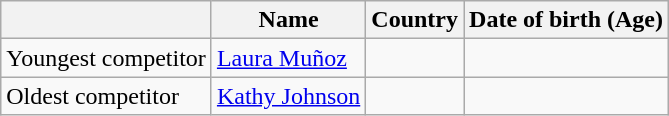<table class="wikitable">
<tr>
<th></th>
<th>Name</th>
<th>Country</th>
<th>Date of birth (Age)</th>
</tr>
<tr>
<td>Youngest competitor</td>
<td><a href='#'>Laura Muñoz</a></td>
<td></td>
<td></td>
</tr>
<tr>
<td>Oldest competitor</td>
<td><a href='#'>Kathy Johnson</a></td>
<td></td>
<td></td>
</tr>
</table>
